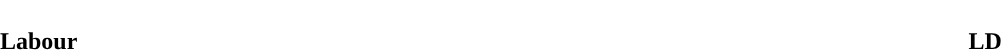<table style="width:100%; text-align:center;">
<tr style="color:white;">
<td style="background:"><strong>93</strong></td>
<td style="background:"><strong>3</strong></td>
</tr>
<tr>
<td><span><strong>Labour</strong></span></td>
<td><span><strong>LD</strong></span></td>
</tr>
</table>
